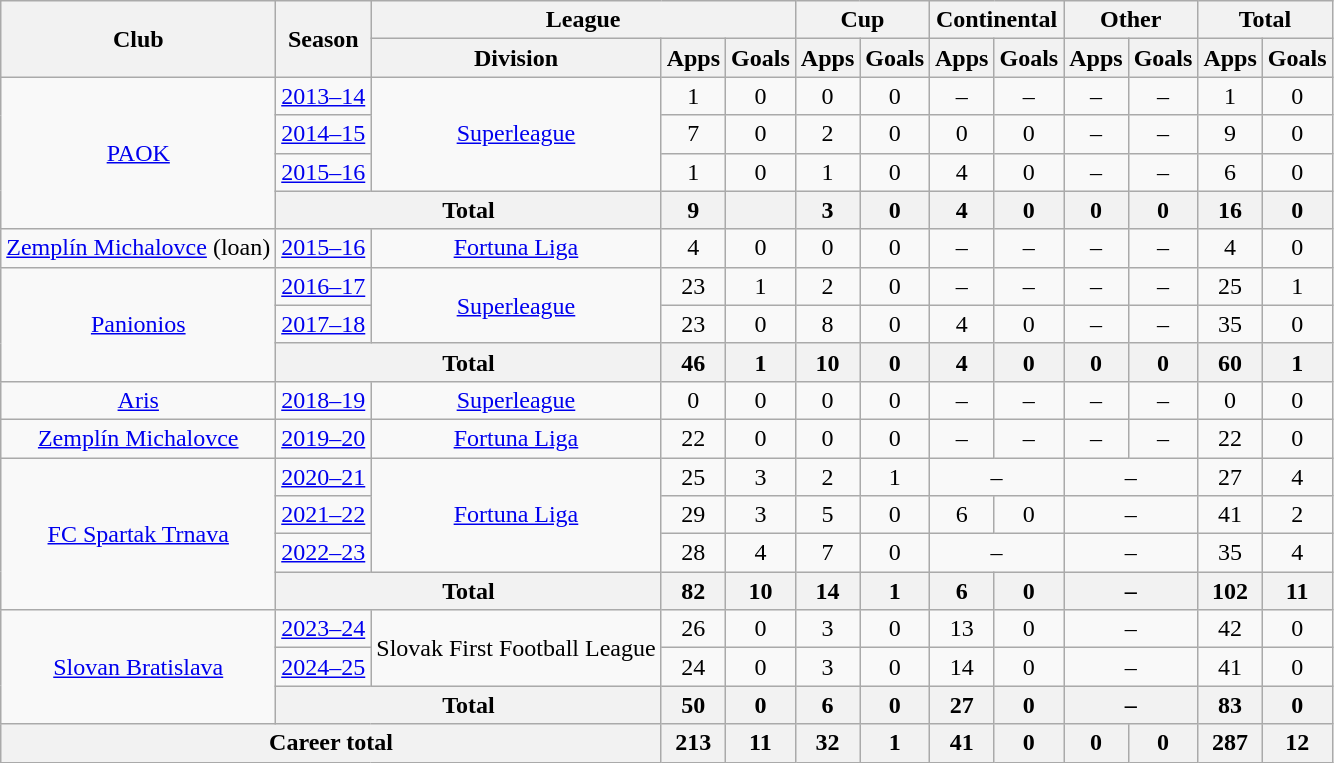<table class="wikitable" style="text-align:center">
<tr>
<th rowspan=2>Club</th>
<th rowspan=2>Season</th>
<th colspan=3>League</th>
<th colspan=2>Cup</th>
<th colspan=2>Continental</th>
<th colspan=2>Other</th>
<th colspan=2>Total</th>
</tr>
<tr>
<th>Division</th>
<th>Apps</th>
<th>Goals</th>
<th>Apps</th>
<th>Goals</th>
<th>Apps</th>
<th>Goals</th>
<th>Apps</th>
<th>Goals</th>
<th>Apps</th>
<th>Goals</th>
</tr>
<tr>
<td rowspan=4><a href='#'>PAOK</a></td>
<td><a href='#'>2013–14</a></td>
<td rowspan=3><a href='#'>Superleague</a></td>
<td>1</td>
<td>0</td>
<td>0</td>
<td>0</td>
<td>–</td>
<td>–</td>
<td>–</td>
<td>–</td>
<td>1</td>
<td>0</td>
</tr>
<tr>
<td><a href='#'>2014–15</a></td>
<td>7</td>
<td>0</td>
<td>2</td>
<td>0</td>
<td>0</td>
<td>0</td>
<td>–</td>
<td>–</td>
<td>9</td>
<td>0</td>
</tr>
<tr>
<td><a href='#'>2015–16</a></td>
<td>1</td>
<td>0</td>
<td>1</td>
<td>0</td>
<td>4</td>
<td>0</td>
<td>–</td>
<td>–</td>
<td>6</td>
<td>0</td>
</tr>
<tr>
<th colspan="2">Total</th>
<th>9</th>
<th></th>
<th>3</th>
<th>0</th>
<th>4</th>
<th>0</th>
<th>0</th>
<th>0</th>
<th>16</th>
<th>0</th>
</tr>
<tr>
<td><a href='#'>Zemplín Michalovce</a> (loan)</td>
<td><a href='#'>2015–16</a></td>
<td><a href='#'>Fortuna Liga</a></td>
<td>4</td>
<td>0</td>
<td>0</td>
<td>0</td>
<td>–</td>
<td>–</td>
<td>–</td>
<td>–</td>
<td>4</td>
<td>0</td>
</tr>
<tr>
<td rowspan=3><a href='#'>Panionios</a></td>
<td><a href='#'>2016–17</a></td>
<td rowspan=2><a href='#'>Superleague</a></td>
<td>23</td>
<td>1</td>
<td>2</td>
<td>0</td>
<td>–</td>
<td>–</td>
<td>–</td>
<td>–</td>
<td>25</td>
<td>1</td>
</tr>
<tr>
<td><a href='#'>2017–18</a></td>
<td>23</td>
<td>0</td>
<td>8</td>
<td>0</td>
<td>4</td>
<td>0</td>
<td>–</td>
<td>–</td>
<td>35</td>
<td>0</td>
</tr>
<tr>
<th colspan="2">Total</th>
<th>46</th>
<th>1</th>
<th>10</th>
<th>0</th>
<th>4</th>
<th>0</th>
<th>0</th>
<th>0</th>
<th>60</th>
<th>1</th>
</tr>
<tr>
<td><a href='#'>Aris</a></td>
<td><a href='#'>2018–19</a></td>
<td><a href='#'>Superleague</a></td>
<td>0</td>
<td>0</td>
<td>0</td>
<td>0</td>
<td>–</td>
<td>–</td>
<td>–</td>
<td>–</td>
<td>0</td>
<td>0</td>
</tr>
<tr>
<td><a href='#'>Zemplín Michalovce</a></td>
<td><a href='#'>2019–20</a></td>
<td><a href='#'>Fortuna Liga</a></td>
<td>22</td>
<td>0</td>
<td>0</td>
<td>0</td>
<td>–</td>
<td>–</td>
<td>–</td>
<td>–</td>
<td>22</td>
<td>0</td>
</tr>
<tr>
<td rowspan=4><a href='#'>FC Spartak Trnava</a></td>
<td><a href='#'>2020–21</a></td>
<td rowspan=3><a href='#'>Fortuna Liga</a></td>
<td>25</td>
<td>3</td>
<td>2</td>
<td>1</td>
<td colspan="2">–</td>
<td colspan="2">–</td>
<td>27</td>
<td>4</td>
</tr>
<tr>
<td><a href='#'>2021–22</a></td>
<td>29</td>
<td>3</td>
<td>5</td>
<td>0</td>
<td>6</td>
<td>0</td>
<td colspan="2">–</td>
<td>41</td>
<td>2</td>
</tr>
<tr>
<td><a href='#'>2022–23</a></td>
<td>28</td>
<td>4</td>
<td>7</td>
<td>0</td>
<td colspan="2">–</td>
<td colspan="2">–</td>
<td>35</td>
<td>4</td>
</tr>
<tr>
<th colspan="2">Total</th>
<th>82</th>
<th>10</th>
<th>14</th>
<th>1</th>
<th>6</th>
<th>0</th>
<th colspan="2">–</th>
<th>102</th>
<th>11</th>
</tr>
<tr>
<td rowspan=3><a href='#'>Slovan Bratislava</a></td>
<td><a href='#'>2023–24</a></td>
<td rowspan=2>Slovak First Football League</td>
<td>26</td>
<td>0</td>
<td>3</td>
<td>0</td>
<td>13</td>
<td>0</td>
<td colspan="2">–</td>
<td>42</td>
<td>0</td>
</tr>
<tr>
<td><a href='#'>2024–25</a></td>
<td>24</td>
<td>0</td>
<td>3</td>
<td>0</td>
<td>14</td>
<td>0</td>
<td colspan="2">–</td>
<td>41</td>
<td>0</td>
</tr>
<tr>
<th colspan="2">Total</th>
<th>50</th>
<th>0</th>
<th>6</th>
<th>0</th>
<th>27</th>
<th>0</th>
<th colspan="2">–</th>
<th>83</th>
<th>0</th>
</tr>
<tr>
<th colspan="3">Career total</th>
<th>213</th>
<th>11</th>
<th>32</th>
<th>1</th>
<th>41</th>
<th>0</th>
<th>0</th>
<th>0</th>
<th>287</th>
<th>12</th>
</tr>
</table>
